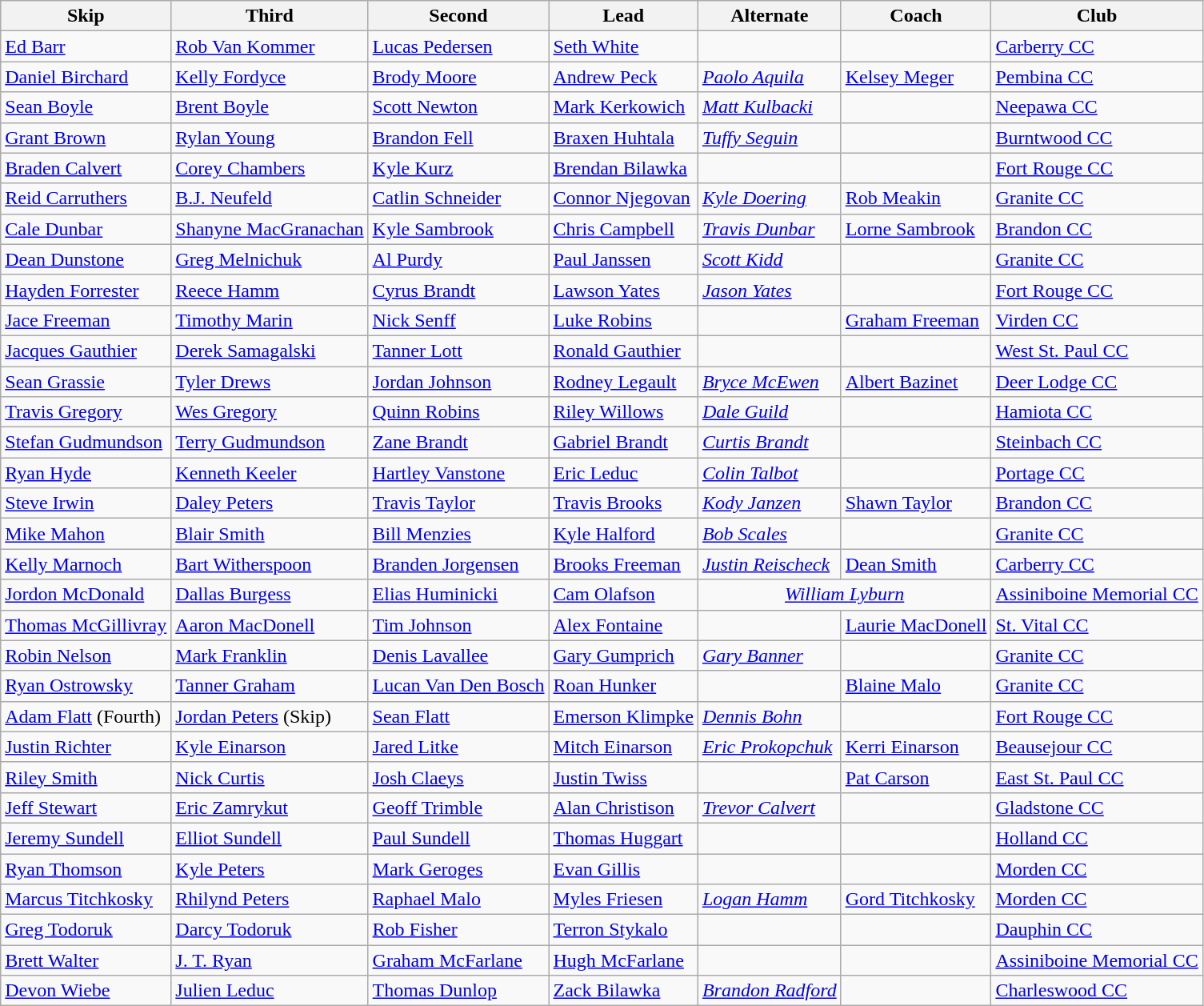<table class="wikitable">
<tr>
<th scope="col">Skip</th>
<th scope="col">Third</th>
<th scope="col">Second</th>
<th scope="col">Lead</th>
<th scope="col">Alternate</th>
<th scope="col">Coach</th>
<th scope="col">Club</th>
</tr>
<tr>
<td><a href='#'>Ed Barr</a></td>
<td><a href='#'>Rob Van Kommer</a></td>
<td><a href='#'>Lucas Pedersen</a></td>
<td><a href='#'>Seth White</a></td>
<td></td>
<td></td>
<td><a href='#'>Carberry CC</a></td>
</tr>
<tr>
<td><a href='#'>Daniel Birchard</a></td>
<td><a href='#'>Kelly Fordyce</a></td>
<td><a href='#'>Brody Moore</a></td>
<td><a href='#'>Andrew Peck</a></td>
<td><em><a href='#'>Paolo Aquila</a></em></td>
<td><a href='#'>Kelsey Meger</a></td>
<td><a href='#'>Pembina CC</a></td>
</tr>
<tr>
<td><a href='#'>Sean Boyle</a></td>
<td><a href='#'>Brent Boyle</a></td>
<td><a href='#'>Scott Newton</a></td>
<td><a href='#'>Mark Kerkowich</a></td>
<td><em><a href='#'>Matt Kulbacki</a></em></td>
<td></td>
<td><a href='#'>Neepawa CC</a></td>
</tr>
<tr>
<td><a href='#'>Grant Brown</a></td>
<td><a href='#'>Rylan Young</a></td>
<td><a href='#'>Brandon Fell</a></td>
<td><a href='#'>Braxen Huhtala</a></td>
<td><em><a href='#'>Tuffy Seguin</a></em></td>
<td></td>
<td><a href='#'>Burntwood CC</a></td>
</tr>
<tr>
<td><a href='#'>Braden Calvert</a></td>
<td><a href='#'>Corey Chambers</a></td>
<td><a href='#'>Kyle Kurz</a></td>
<td><a href='#'>Brendan Bilawka</a></td>
<td></td>
<td></td>
<td><a href='#'>Fort Rouge CC</a></td>
</tr>
<tr>
<td><a href='#'>Reid Carruthers</a></td>
<td><a href='#'>B.J. Neufeld</a></td>
<td><a href='#'>Catlin Schneider</a></td>
<td><a href='#'>Connor Njegovan</a></td>
<td><em><a href='#'>Kyle Doering</a></em></td>
<td><a href='#'>Rob Meakin</a></td>
<td><a href='#'>Granite CC</a></td>
</tr>
<tr>
<td><a href='#'>Cale Dunbar</a></td>
<td><a href='#'>Shanyne MacGranachan</a></td>
<td><a href='#'>Kyle Sambrook</a></td>
<td><a href='#'>Chris Campbell</a></td>
<td><em><a href='#'>Travis Dunbar</a></em></td>
<td><a href='#'>Lorne Sambrook</a></td>
<td><a href='#'>Brandon CC</a></td>
</tr>
<tr>
<td><a href='#'>Dean Dunstone</a></td>
<td><a href='#'>Greg Melnichuk</a></td>
<td><a href='#'>Al Purdy</a></td>
<td><a href='#'>Paul Janssen</a></td>
<td><em><a href='#'>Scott Kidd</a></em></td>
<td></td>
<td><a href='#'>Granite CC</a></td>
</tr>
<tr>
<td><a href='#'>Hayden Forrester</a></td>
<td><a href='#'>Reece Hamm</a></td>
<td><a href='#'>Cyrus Brandt</a></td>
<td><a href='#'>Lawson Yates</a></td>
<td><em><a href='#'>Jason Yates</a></em></td>
<td></td>
<td><a href='#'>Fort Rouge CC</a></td>
</tr>
<tr>
<td><a href='#'>Jace Freeman</a></td>
<td><a href='#'>Timothy Marin</a></td>
<td><a href='#'>Nick Senff</a></td>
<td><a href='#'>Luke Robins</a></td>
<td></td>
<td><a href='#'>Graham Freeman</a></td>
<td><a href='#'>Virden CC</a></td>
</tr>
<tr>
<td><a href='#'>Jacques Gauthier</a></td>
<td><a href='#'>Derek Samagalski</a></td>
<td><a href='#'>Tanner Lott</a></td>
<td><a href='#'>Ronald Gauthier</a></td>
<td></td>
<td></td>
<td><a href='#'>West St. Paul CC</a></td>
</tr>
<tr>
<td><a href='#'>Sean Grassie</a></td>
<td><a href='#'>Tyler Drews</a></td>
<td><a href='#'>Jordan Johnson</a></td>
<td><a href='#'>Rodney Legault</a></td>
<td><em><a href='#'>Bryce McEwen</a></em></td>
<td><a href='#'>Albert Bazinet</a></td>
<td><a href='#'>Deer Lodge CC</a></td>
</tr>
<tr>
<td><a href='#'>Travis Gregory</a></td>
<td><a href='#'>Wes Gregory</a></td>
<td><a href='#'>Quinn Robins</a></td>
<td><a href='#'>Riley Willows</a></td>
<td><em><a href='#'>Dale Guild</a></em></td>
<td></td>
<td><a href='#'>Hamiota CC</a></td>
</tr>
<tr>
<td><a href='#'>Stefan Gudmundson</a></td>
<td><a href='#'>Terry Gudmundson</a></td>
<td><a href='#'>Zane Brandt</a></td>
<td><a href='#'>Gabriel Brandt</a></td>
<td><em><a href='#'>Curtis Brandt</a></em></td>
<td></td>
<td><a href='#'>Steinbach CC</a></td>
</tr>
<tr>
<td><a href='#'>Ryan Hyde</a></td>
<td><a href='#'>Kenneth Keeler</a></td>
<td><a href='#'>Hartley Vanstone</a></td>
<td><a href='#'>Eric Leduc</a></td>
<td><em><a href='#'>Colin Talbot</a></em></td>
<td></td>
<td><a href='#'>Portage CC</a></td>
</tr>
<tr>
<td><a href='#'>Steve Irwin</a></td>
<td><a href='#'>Daley Peters</a></td>
<td><a href='#'>Travis Taylor</a></td>
<td><a href='#'>Travis Brooks</a></td>
<td><em><a href='#'>Kody Janzen</a></em></td>
<td><a href='#'>Shawn Taylor</a></td>
<td><a href='#'>Brandon CC</a></td>
</tr>
<tr>
<td><a href='#'>Mike Mahon</a></td>
<td><a href='#'>Blair Smith</a></td>
<td><a href='#'>Bill Menzies</a></td>
<td><a href='#'>Kyle Halford</a></td>
<td><em><a href='#'>Bob Scales</a></em></td>
<td></td>
<td><a href='#'>Granite CC</a></td>
</tr>
<tr>
<td><a href='#'>Kelly Marnoch</a></td>
<td><a href='#'>Bart Witherspoon</a></td>
<td><a href='#'>Branden Jorgensen</a></td>
<td><a href='#'>Brooks Freeman</a></td>
<td><em><a href='#'>Justin Reischeck</a></em></td>
<td><a href='#'>Dean Smith</a></td>
<td><a href='#'>Carberry CC</a></td>
</tr>
<tr>
<td><a href='#'>Jordon McDonald</a></td>
<td><a href='#'>Dallas Burgess</a></td>
<td><a href='#'>Elias Huminicki</a></td>
<td><a href='#'>Cam Olafson</a></td>
<td colspan=2 style="text-align: center;"><em><a href='#'>William Lyburn</a></em></td>
<td><a href='#'>Assiniboine Memorial CC</a></td>
</tr>
<tr>
<td><a href='#'>Thomas McGillivray</a></td>
<td><a href='#'>Aaron MacDonell</a></td>
<td><a href='#'>Tim Johnson</a></td>
<td><a href='#'>Alex Fontaine</a></td>
<td></td>
<td><a href='#'>Laurie MacDonell</a></td>
<td><a href='#'>St. Vital CC</a></td>
</tr>
<tr>
<td><a href='#'>Robin Nelson</a></td>
<td><a href='#'>Mark Franklin</a></td>
<td><a href='#'>Denis Lavallee</a></td>
<td><a href='#'>Gary Gumprich</a></td>
<td><em><a href='#'>Gary Banner</a></em></td>
<td></td>
<td><a href='#'>Granite CC</a></td>
</tr>
<tr>
<td><a href='#'>Ryan Ostrowsky</a></td>
<td><a href='#'>Tanner Graham</a></td>
<td><a href='#'>Lucan Van Den Bosch</a></td>
<td><a href='#'>Roan Hunker</a></td>
<td></td>
<td><a href='#'>Blaine Malo</a></td>
<td><a href='#'>Granite CC</a></td>
</tr>
<tr>
<td><a href='#'>Adam Flatt</a> (Fourth)</td>
<td><a href='#'>Jordan Peters</a> (Skip)</td>
<td><a href='#'>Sean Flatt</a></td>
<td><a href='#'>Emerson Klimpke</a></td>
<td><em><a href='#'>Dennis Bohn</a></em></td>
<td></td>
<td><a href='#'>Fort Rouge CC</a></td>
</tr>
<tr>
<td><a href='#'>Justin Richter</a></td>
<td><a href='#'>Kyle Einarson</a></td>
<td><a href='#'>Jared Litke</a></td>
<td><a href='#'>Mitch Einarson</a></td>
<td><em><a href='#'>Eric Prokopchuk</a></em></td>
<td><a href='#'>Kerri Einarson</a></td>
<td><a href='#'>Beausejour CC</a></td>
</tr>
<tr>
<td><a href='#'>Riley Smith</a></td>
<td><a href='#'>Nick Curtis</a></td>
<td><a href='#'>Josh Claeys</a></td>
<td><a href='#'>Justin Twiss</a></td>
<td></td>
<td><a href='#'>Pat Carson</a></td>
<td><a href='#'>East St. Paul CC</a></td>
</tr>
<tr>
<td><a href='#'>Jeff Stewart</a></td>
<td><a href='#'>Eric Zamrykut</a></td>
<td><a href='#'>Geoff Trimble</a></td>
<td><a href='#'>Alan Christison</a></td>
<td><em><a href='#'>Trevor Calvert</a></em></td>
<td></td>
<td><a href='#'>Gladstone CC</a></td>
</tr>
<tr>
<td><a href='#'>Jeremy Sundell</a></td>
<td><a href='#'>Elliot Sundell</a></td>
<td><a href='#'>Paul Sundell</a></td>
<td><a href='#'>Thomas Huggart</a></td>
<td></td>
<td></td>
<td><a href='#'>Holland CC</a></td>
</tr>
<tr>
<td><a href='#'>Ryan Thomson</a></td>
<td><a href='#'>Kyle Peters</a></td>
<td><a href='#'>Mark Geroges</a></td>
<td><a href='#'>Evan Gillis</a></td>
<td></td>
<td></td>
<td><a href='#'>Morden CC</a></td>
</tr>
<tr>
<td><a href='#'>Marcus Titchkosky</a></td>
<td><a href='#'>Rhilynd Peters</a></td>
<td><a href='#'>Raphael Malo</a></td>
<td><a href='#'>Myles Friesen</a></td>
<td><em><a href='#'>Logan Hamm</a></em></td>
<td><a href='#'>Gord Titchkosky</a></td>
<td><a href='#'>Morden CC</a></td>
</tr>
<tr>
<td><a href='#'>Greg Todoruk</a></td>
<td><a href='#'>Darcy Todoruk</a></td>
<td><a href='#'>Rob Fisher</a></td>
<td><a href='#'>Terron Stykalo</a></td>
<td></td>
<td></td>
<td><a href='#'>Dauphin CC</a></td>
</tr>
<tr>
<td><a href='#'>Brett Walter</a></td>
<td><a href='#'>J. T. Ryan</a></td>
<td><a href='#'>Graham McFarlane</a></td>
<td><a href='#'>Hugh McFarlane</a></td>
<td></td>
<td></td>
<td><a href='#'>Assiniboine Memorial CC</a></td>
</tr>
<tr>
<td><a href='#'>Devon Wiebe</a></td>
<td><a href='#'>Julien Leduc</a></td>
<td><a href='#'>Thomas Dunlop</a></td>
<td><a href='#'>Zack Bilawka</a></td>
<td><em><a href='#'>Brandon Radford</a></em></td>
<td></td>
<td><a href='#'>Charleswood CC</a></td>
</tr>
</table>
